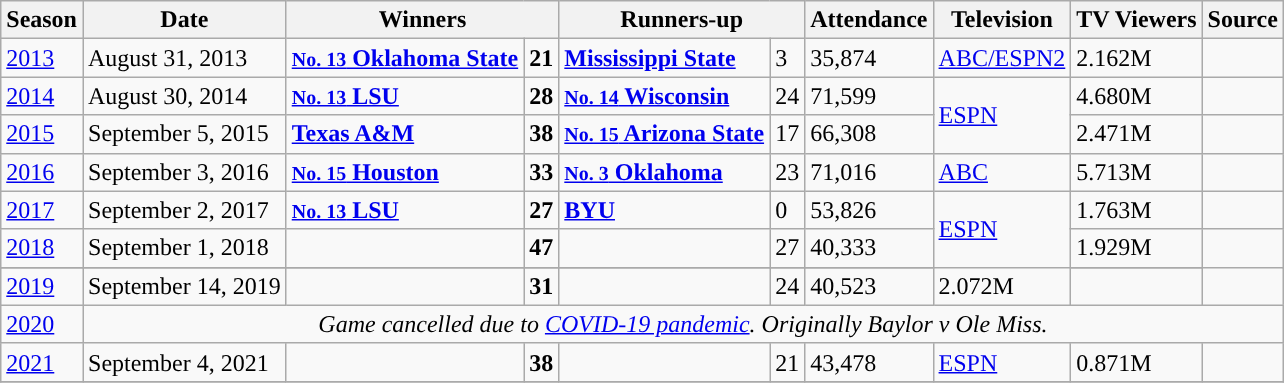<table class=wikitable>
<tr>
<th>Season</th>
<th>Date</th>
<th colspan=2>Winners</th>
<th colspan=2>Runners-up</th>
<th>Attendance</th>
<th>Television</th>
<th>TV Viewers</th>
<th>Source</th>
</tr>
<tr>
<td><a href='#'>2013</a></td>
<td>August 31, 2013</td>
<td><strong><a href='#'><span><small>No. 13</small> Oklahoma State</span></a></strong></td>
<td><strong>21</strong></td>
<td><strong><a href='#'><span>Mississippi State</span></a></strong></td>
<td>3</td>
<td>35,874</td>
<td><a href='#'>ABC/ESPN2</a></td>
<td>2.162M</td>
<td></td>
</tr>
<tr>
<td><a href='#'>2014</a></td>
<td>August 30, 2014</td>
<td><strong><a href='#'><span><small>No. 13</small> LSU</span></a></strong></td>
<td><strong>28</strong></td>
<td><strong><a href='#'><span><small>No. 14</small> Wisconsin</span></a></strong></td>
<td>24</td>
<td>71,599</td>
<td rowspan=2><a href='#'>ESPN</a></td>
<td>4.680M</td>
<td></td>
</tr>
<tr>
<td><a href='#'>2015</a></td>
<td>September 5, 2015</td>
<td><strong><a href='#'><span>Texas A&M</span></a></strong></td>
<td><strong>38</strong></td>
<td><strong><a href='#'><span><small>No. 15</small> Arizona State</span></a></strong></td>
<td>17</td>
<td>66,308</td>
<td>2.471M</td>
<td></td>
</tr>
<tr>
<td><a href='#'>2016</a></td>
<td>September 3, 2016</td>
<td><strong><a href='#'><span><small>No. 15</small> Houston</span></a></strong></td>
<td><strong>33</strong></td>
<td><strong><a href='#'><span><small>No. 3</small> Oklahoma</span></a></strong></td>
<td>23</td>
<td>71,016</td>
<td><a href='#'>ABC</a></td>
<td>5.713M</td>
<td></td>
</tr>
<tr>
<td><a href='#'>2017</a></td>
<td>September 2, 2017</td>
<td><strong><a href='#'><span><small>No. 13</small> LSU</span></a></strong></td>
<td><strong>27</strong></td>
<td><small></small> <strong><a href='#'><span>BYU</span></a></strong></td>
<td>0</td>
<td>53,826</td>
<td rowspan=3><a href='#'>ESPN</a></td>
<td>1.763M</td>
<td></td>
</tr>
<tr>
<td><a href='#'>2018</a></td>
<td>September 1, 2018</td>
<td style=><strong><a href='#'></a></strong></td>
<td><strong>47</strong></td>
<td style=><strong><a href='#'></a></strong></td>
<td>27</td>
<td>40,333</td>
<td>1.929M</td>
<td></td>
</tr>
<tr>
</tr>
<tr>
<td><a href='#'>2019</a></td>
<td>September 14, 2019</td>
<td style=><strong><a href='#'></a></strong></td>
<td><strong>31</strong></td>
<td style=><small></small> <strong><a href='#'></a></strong></td>
<td>24</td>
<td>40,523</td>
<td>2.072M</td>
<td></td>
</tr>
<tr>
<td><a href='#'>2020</a></td>
<td colspan=9 style="text-align:center"><em>Game cancelled due to <a href='#'>COVID-19 pandemic</a>. Originally Baylor v Ole Miss.</td>
</tr>
<tr>
<td><a href='#'>2021</a></td>
<td>September 4, 2021</td>
<td style=><strong><a href='#'></a></strong></td>
<td><strong>38</strong></td>
<td style=><strong><a href='#'></a></strong></td>
<td>21</td>
<td>43,478</td>
<td><a href='#'>ESPN</a></td>
<td>0.871M</td>
<td></td>
</tr>
<tr>
</tr>
</table>
